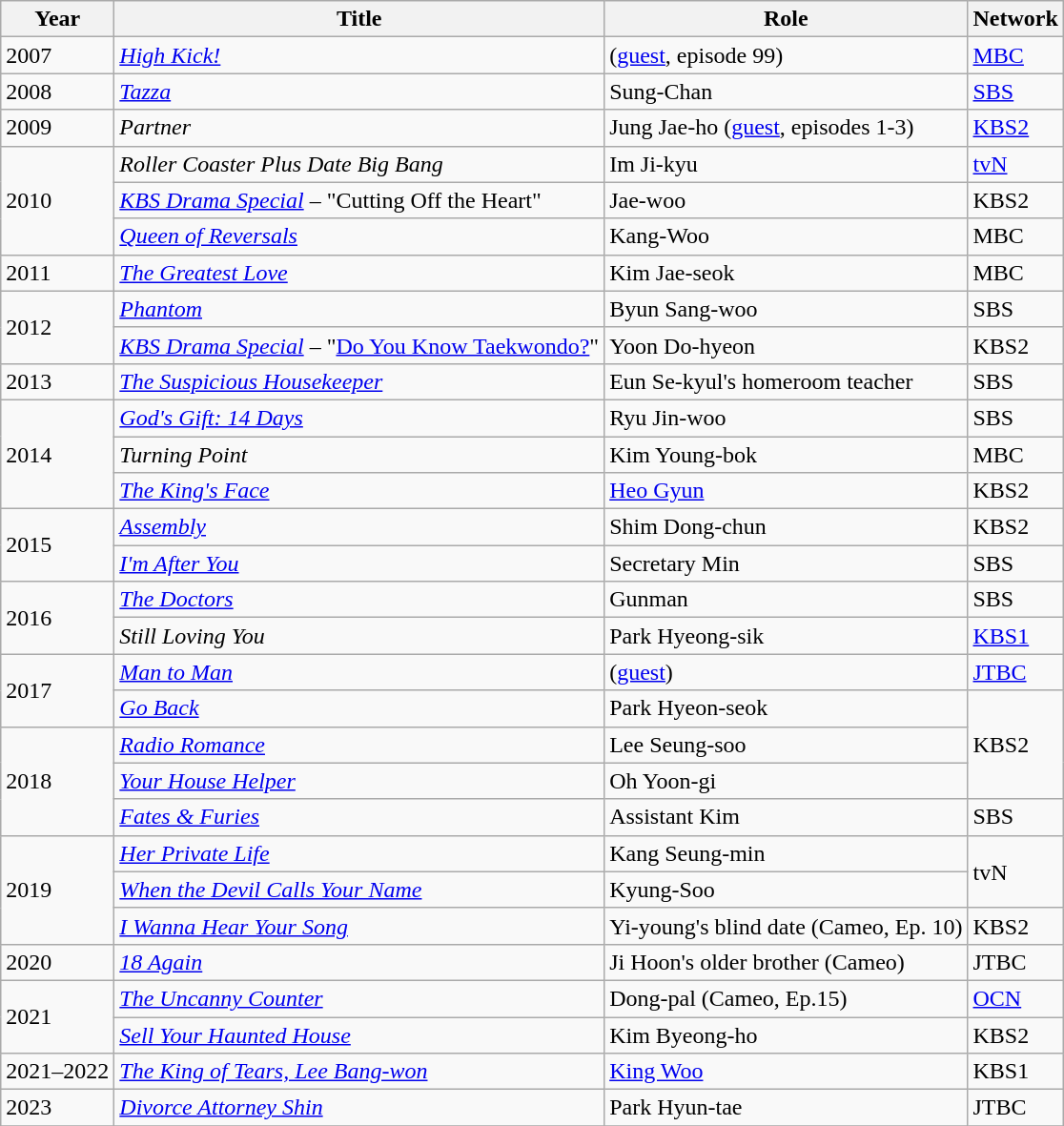<table class="wikitable sortable">
<tr>
<th>Year</th>
<th>Title</th>
<th>Role</th>
<th class="unsortable">Network</th>
</tr>
<tr>
<td>2007</td>
<td><em><a href='#'>High Kick!</a></em></td>
<td>(<a href='#'>guest</a>, episode 99)</td>
<td><a href='#'>MBC</a></td>
</tr>
<tr>
<td>2008</td>
<td><em><a href='#'>Tazza</a></em></td>
<td>Sung-Chan</td>
<td><a href='#'>SBS</a></td>
</tr>
<tr>
<td>2009</td>
<td><em>Partner</em></td>
<td>Jung Jae-ho (<a href='#'>guest</a>, episodes 1-3)</td>
<td><a href='#'>KBS2</a></td>
</tr>
<tr>
<td rowspan=3>2010</td>
<td><em>Roller Coaster Plus Date Big Bang</em></td>
<td>Im Ji-kyu</td>
<td><a href='#'>tvN</a></td>
</tr>
<tr>
<td><em><a href='#'>KBS Drama Special</a></em> – "Cutting Off the Heart"</td>
<td>Jae-woo</td>
<td>KBS2</td>
</tr>
<tr>
<td><em><a href='#'>Queen of Reversals</a></em></td>
<td>Kang-Woo</td>
<td>MBC</td>
</tr>
<tr>
<td>2011</td>
<td><em><a href='#'>The Greatest Love</a></em></td>
<td>Kim Jae-seok</td>
<td>MBC</td>
</tr>
<tr>
<td rowspan=2>2012</td>
<td><em><a href='#'>Phantom</a></em></td>
<td>Byun Sang-woo</td>
<td>SBS</td>
</tr>
<tr>
<td><em><a href='#'>KBS Drama Special</a></em> – "<a href='#'>Do You Know Taekwondo?</a>"</td>
<td>Yoon Do-hyeon</td>
<td>KBS2</td>
</tr>
<tr>
<td>2013</td>
<td><em><a href='#'>The Suspicious Housekeeper</a></em></td>
<td>Eun Se-kyul's homeroom teacher</td>
<td>SBS</td>
</tr>
<tr>
<td rowspan=3>2014</td>
<td><em><a href='#'>God's Gift: 14 Days</a></em></td>
<td>Ryu Jin-woo</td>
<td>SBS</td>
</tr>
<tr>
<td><em>Turning Point</em></td>
<td>Kim Young-bok</td>
<td>MBC</td>
</tr>
<tr>
<td><em><a href='#'>The King's Face</a></em></td>
<td><a href='#'>Heo Gyun</a></td>
<td>KBS2</td>
</tr>
<tr>
<td rowspan=2>2015</td>
<td><em><a href='#'>Assembly</a></em></td>
<td>Shim Dong-chun</td>
<td>KBS2</td>
</tr>
<tr>
<td><em><a href='#'>I'm After You</a></em></td>
<td>Secretary Min</td>
<td>SBS</td>
</tr>
<tr>
<td rowspan=2>2016</td>
<td><em><a href='#'>The Doctors</a></em></td>
<td>Gunman</td>
<td>SBS</td>
</tr>
<tr>
<td><em>Still Loving You</em></td>
<td>Park Hyeong-sik</td>
<td><a href='#'>KBS1</a></td>
</tr>
<tr>
<td rowspan=2>2017</td>
<td><em><a href='#'>Man to Man</a></em></td>
<td>(<a href='#'>guest</a>)</td>
<td><a href='#'>JTBC</a></td>
</tr>
<tr>
<td><em><a href='#'>Go Back</a></em></td>
<td>Park Hyeon-seok</td>
<td rowspan=3>KBS2</td>
</tr>
<tr>
<td rowspan=3>2018</td>
<td><em><a href='#'>Radio Romance</a></em></td>
<td>Lee Seung-soo</td>
</tr>
<tr>
<td><em><a href='#'>Your House Helper</a></em></td>
<td>Oh Yoon-gi</td>
</tr>
<tr>
<td><em><a href='#'>Fates & Furies</a></em></td>
<td>Assistant Kim</td>
<td>SBS</td>
</tr>
<tr>
<td rowspan=3>2019</td>
<td><em><a href='#'>Her Private Life</a></em></td>
<td>Kang Seung-min</td>
<td rowspan=2>tvN</td>
</tr>
<tr>
<td><em><a href='#'>When the Devil Calls Your Name</a></em></td>
<td>Kyung-Soo</td>
</tr>
<tr>
<td><em><a href='#'>I Wanna Hear Your Song</a></em></td>
<td>Yi-young's blind date (Cameo, Ep. 10)</td>
<td>KBS2</td>
</tr>
<tr>
<td>2020</td>
<td><em><a href='#'>18 Again</a></em></td>
<td>Ji Hoon's older brother (Cameo)</td>
<td>JTBC</td>
</tr>
<tr>
<td rowspan=2>2021</td>
<td><em><a href='#'>The Uncanny Counter</a></em></td>
<td>Dong-pal (Cameo, Ep.15)</td>
<td><a href='#'>OCN</a></td>
</tr>
<tr>
<td><em><a href='#'>Sell Your Haunted House</a></em></td>
<td>Kim Byeong-ho </td>
<td>KBS2</td>
</tr>
<tr>
<td>2021–2022</td>
<td><em><a href='#'>The King of Tears, Lee Bang-won</a></em></td>
<td><a href='#'>King Woo</a></td>
<td>KBS1</td>
</tr>
<tr>
<td>2023</td>
<td><em><a href='#'>Divorce Attorney Shin</a></em></td>
<td>Park Hyun-tae</td>
<td>JTBC</td>
</tr>
<tr>
</tr>
</table>
